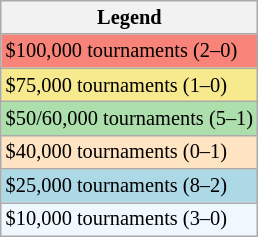<table class="wikitable" style="font-size:85%;">
<tr>
<th>Legend</th>
</tr>
<tr style="background:#f88379;">
<td>$100,000 tournaments (2–0)</td>
</tr>
<tr style="background:#f7e98e;">
<td>$75,000 tournaments (1–0)</td>
</tr>
<tr style="background:#addfad;">
<td>$50/60,000 tournaments (5–1)</td>
</tr>
<tr style="background:#ffe4c4;">
<td>$40,000 tournaments (0–1)</td>
</tr>
<tr style="background:lightblue;">
<td>$25,000 tournaments (8–2)</td>
</tr>
<tr style="background:#f0f8ff;">
<td>$10,000 tournaments (3–0)</td>
</tr>
</table>
